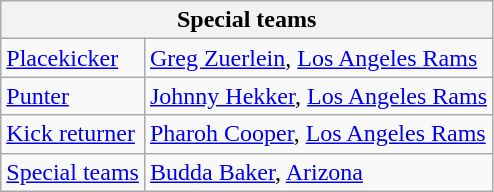<table class="wikitable">
<tr>
<th colspan="6">Special teams</th>
</tr>
<tr>
<td><a href='#'>Placekicker</a></td>
<td><a href='#'>Greg Zuerlein</a>, <a href='#'>Los Angeles Rams</a></td>
</tr>
<tr>
<td><a href='#'>Punter</a></td>
<td><a href='#'>Johnny Hekker</a>, <a href='#'>Los Angeles Rams</a></td>
</tr>
<tr>
<td><a href='#'>Kick returner</a></td>
<td><a href='#'>Pharoh Cooper</a>, <a href='#'>Los Angeles Rams</a></td>
</tr>
<tr>
<td><a href='#'>Special teams</a></td>
<td><a href='#'>Budda Baker</a>, <a href='#'>Arizona</a></td>
</tr>
</table>
